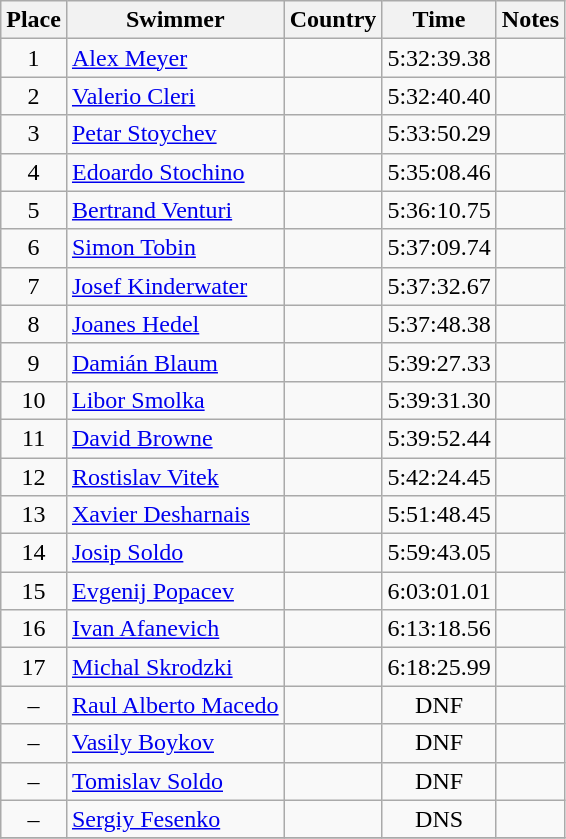<table class="wikitable" style="text-align:center">
<tr>
<th>Place</th>
<th>Swimmer</th>
<th>Country</th>
<th>Time</th>
<th>Notes</th>
</tr>
<tr>
<td>1</td>
<td align=left><a href='#'>Alex Meyer</a></td>
<td align=left></td>
<td>5:32:39.38</td>
<td></td>
</tr>
<tr>
<td>2</td>
<td align=left><a href='#'>Valerio Cleri</a></td>
<td align=left></td>
<td>5:32:40.40</td>
<td></td>
</tr>
<tr>
<td>3</td>
<td align=left><a href='#'>Petar Stoychev</a></td>
<td align=left></td>
<td>5:33:50.29</td>
<td></td>
</tr>
<tr>
<td>4</td>
<td align=left><a href='#'>Edoardo Stochino</a></td>
<td align=left></td>
<td>5:35:08.46</td>
<td></td>
</tr>
<tr>
<td>5</td>
<td align=left><a href='#'>Bertrand Venturi</a></td>
<td align=left></td>
<td>5:36:10.75</td>
<td></td>
</tr>
<tr>
<td>6</td>
<td align=left><a href='#'>Simon Tobin</a></td>
<td align=left></td>
<td>5:37:09.74</td>
<td></td>
</tr>
<tr>
<td>7</td>
<td align=left><a href='#'>Josef Kinderwater</a></td>
<td align=left></td>
<td>5:37:32.67</td>
<td></td>
</tr>
<tr>
<td>8</td>
<td align=left><a href='#'>Joanes Hedel</a></td>
<td align=left></td>
<td>5:37:48.38</td>
<td></td>
</tr>
<tr>
<td>9</td>
<td align=left><a href='#'>Damián Blaum</a></td>
<td align=left></td>
<td>5:39:27.33</td>
<td></td>
</tr>
<tr>
<td>10</td>
<td align=left><a href='#'>Libor Smolka</a></td>
<td align=left></td>
<td>5:39:31.30</td>
<td></td>
</tr>
<tr>
<td>11</td>
<td align=left><a href='#'>David Browne</a></td>
<td align=left></td>
<td>5:39:52.44</td>
<td></td>
</tr>
<tr>
<td>12</td>
<td align=left><a href='#'>Rostislav Vitek</a></td>
<td align=left></td>
<td>5:42:24.45</td>
<td></td>
</tr>
<tr>
<td>13</td>
<td align=left><a href='#'>Xavier Desharnais</a></td>
<td align=left></td>
<td>5:51:48.45</td>
<td></td>
</tr>
<tr>
<td>14</td>
<td align=left><a href='#'>Josip Soldo</a></td>
<td align=left></td>
<td>5:59:43.05</td>
<td></td>
</tr>
<tr>
<td>15</td>
<td align=left><a href='#'>Evgenij Popacev</a></td>
<td align=left></td>
<td>6:03:01.01</td>
<td></td>
</tr>
<tr>
<td>16</td>
<td align=left><a href='#'>Ivan Afanevich</a></td>
<td align=left></td>
<td>6:13:18.56</td>
<td></td>
</tr>
<tr>
<td>17</td>
<td align=left><a href='#'>Michal Skrodzki</a></td>
<td align=left></td>
<td>6:18:25.99</td>
<td></td>
</tr>
<tr>
<td>–</td>
<td align=left><a href='#'>Raul Alberto Macedo</a></td>
<td align=left></td>
<td>DNF</td>
<td></td>
</tr>
<tr>
<td>–</td>
<td align=left><a href='#'>Vasily Boykov</a></td>
<td align=left></td>
<td>DNF</td>
<td></td>
</tr>
<tr>
<td>–</td>
<td align=left><a href='#'>Tomislav Soldo</a></td>
<td align=left></td>
<td>DNF</td>
<td></td>
</tr>
<tr>
<td>–</td>
<td align=left><a href='#'>Sergiy Fesenko</a></td>
<td align=left></td>
<td>DNS</td>
<td></td>
</tr>
<tr>
</tr>
</table>
